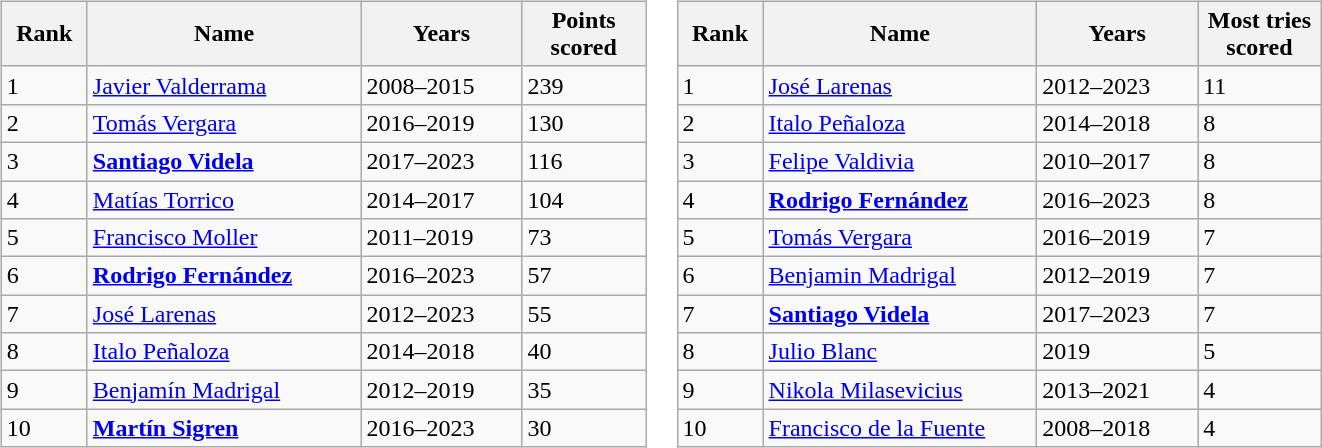<table>
<tr>
<td valign="top"><br><table class="wikitable zebra">
<tr>
<th style="width:50px">Rank</th>
<th style="width:175px">Name</th>
<th style="width:100px">Years</th>
<th style="width:75px">Points scored</th>
</tr>
<tr>
<td>1</td>
<td><a href='#'>Javier Valderrama</a></td>
<td>2008–2015</td>
<td>239</td>
</tr>
<tr>
<td>2</td>
<td><a href='#'>Tomás Vergara</a></td>
<td>2016–2019</td>
<td>130</td>
</tr>
<tr>
<td>3</td>
<td><strong><a href='#'>Santiago Videla</a></strong></td>
<td>2017–2023</td>
<td>116</td>
</tr>
<tr>
<td>4</td>
<td><a href='#'>Matías Torrico</a></td>
<td>2014–2017</td>
<td>104</td>
</tr>
<tr>
<td>5</td>
<td><a href='#'>Francisco Moller</a></td>
<td>2011–2019</td>
<td>73</td>
</tr>
<tr>
<td>6</td>
<td><strong><a href='#'>Rodrigo Fernández</a></strong></td>
<td>2016–2023</td>
<td>57</td>
</tr>
<tr>
<td>7</td>
<td><a href='#'>José Larenas</a></td>
<td>2012–2023</td>
<td>55</td>
</tr>
<tr>
<td>8</td>
<td><a href='#'>Italo Peñaloza</a></td>
<td>2014–2018</td>
<td>40</td>
</tr>
<tr>
<td>9</td>
<td><a href='#'>Benjamín Madrigal</a></td>
<td>2012–2019</td>
<td>35</td>
</tr>
<tr>
<td>10</td>
<td><strong><a href='#'>Martín Sigren</a></strong></td>
<td>2016–2023</td>
<td>30</td>
</tr>
</table>
</td>
<td><br><table class="wikitable zebra">
<tr>
<th style="width:50px">Rank</th>
<th style="width:175px">Name</th>
<th style="width:100px">Years</th>
<th style="width:75px">Most tries scored</th>
</tr>
<tr>
<td>1</td>
<td><a href='#'>José Larenas</a></td>
<td>2012–2023</td>
<td>11</td>
</tr>
<tr>
<td>2</td>
<td><a href='#'>Italo Peñaloza</a></td>
<td>2014–2018</td>
<td>8</td>
</tr>
<tr>
<td>3</td>
<td><a href='#'>Felipe Valdivia</a></td>
<td>2010–2017</td>
<td>8</td>
</tr>
<tr>
<td>4</td>
<td><strong><a href='#'>Rodrigo Fernández</a></strong></td>
<td>2016–2023</td>
<td>8</td>
</tr>
<tr>
<td>5</td>
<td><a href='#'>Tomás Vergara</a></td>
<td>2016–2019</td>
<td>7</td>
</tr>
<tr>
<td>6</td>
<td><a href='#'>Benjamin Madrigal</a></td>
<td>2012–2019</td>
<td>7</td>
</tr>
<tr>
<td>7</td>
<td><strong><a href='#'>Santiago Videla</a></strong></td>
<td>2017–2023</td>
<td>7</td>
</tr>
<tr>
<td>8</td>
<td><a href='#'>Julio Blanc</a></td>
<td>2019</td>
<td>5</td>
</tr>
<tr>
<td>9</td>
<td><a href='#'>Nikola Milasevicius</a></td>
<td>2013–2021</td>
<td>4</td>
</tr>
<tr>
<td>10</td>
<td><a href='#'>Francisco de la Fuente</a></td>
<td>2008–2018</td>
<td>4</td>
</tr>
</table>
</td>
</tr>
</table>
